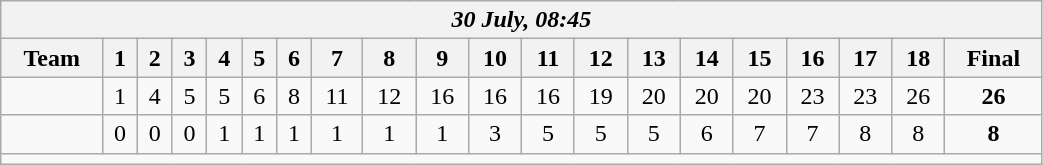<table class=wikitable style="text-align:center; width: 55%">
<tr>
<th colspan=20><em>30 July, 08:45</em></th>
</tr>
<tr>
<th>Team</th>
<th>1</th>
<th>2</th>
<th>3</th>
<th>4</th>
<th>5</th>
<th>6</th>
<th>7</th>
<th>8</th>
<th>9</th>
<th>10</th>
<th>11</th>
<th>12</th>
<th>13</th>
<th>14</th>
<th>15</th>
<th>16</th>
<th>17</th>
<th>18</th>
<th>Final</th>
</tr>
<tr>
<td align=left><strong></strong></td>
<td>1</td>
<td>4</td>
<td>5</td>
<td>5</td>
<td>6</td>
<td>8</td>
<td>11</td>
<td>12</td>
<td>16</td>
<td>16</td>
<td>16</td>
<td>19</td>
<td>20</td>
<td>20</td>
<td>20</td>
<td>23</td>
<td>23</td>
<td>26</td>
<td><strong>26</strong></td>
</tr>
<tr>
<td align=left></td>
<td>0</td>
<td>0</td>
<td>0</td>
<td>1</td>
<td>1</td>
<td>1</td>
<td>1</td>
<td>1</td>
<td>1</td>
<td>3</td>
<td>5</td>
<td>5</td>
<td>5</td>
<td>6</td>
<td>7</td>
<td>7</td>
<td>8</td>
<td>8</td>
<td><strong>8</strong></td>
</tr>
<tr>
<td colspan=20></td>
</tr>
</table>
